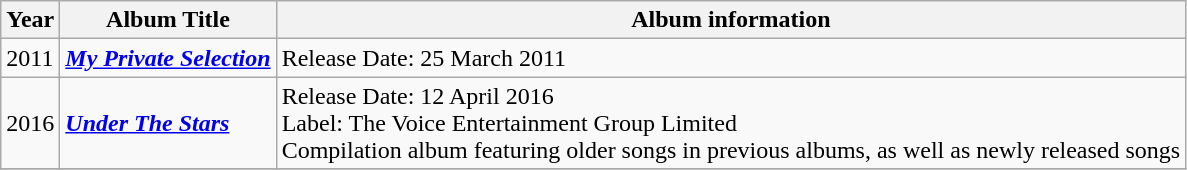<table class="wikitable">
<tr>
<th align="left">Year</th>
<th align="left">Album Title</th>
<th align="left">Album information</th>
</tr>
<tr>
<td>2011</td>
<td><strong><em><a href='#'>My Private Selection</a></em></strong></td>
<td>Release Date: 25 March 2011</td>
</tr>
<tr>
<td>2016</td>
<td><strong><em><a href='#'>Under The Stars</a></em></strong></td>
<td>Release Date: 12 April 2016<br>Label: The Voice Entertainment Group Limited<br>Compilation album featuring older songs in previous albums, as well as newly released songs</td>
</tr>
<tr>
</tr>
</table>
